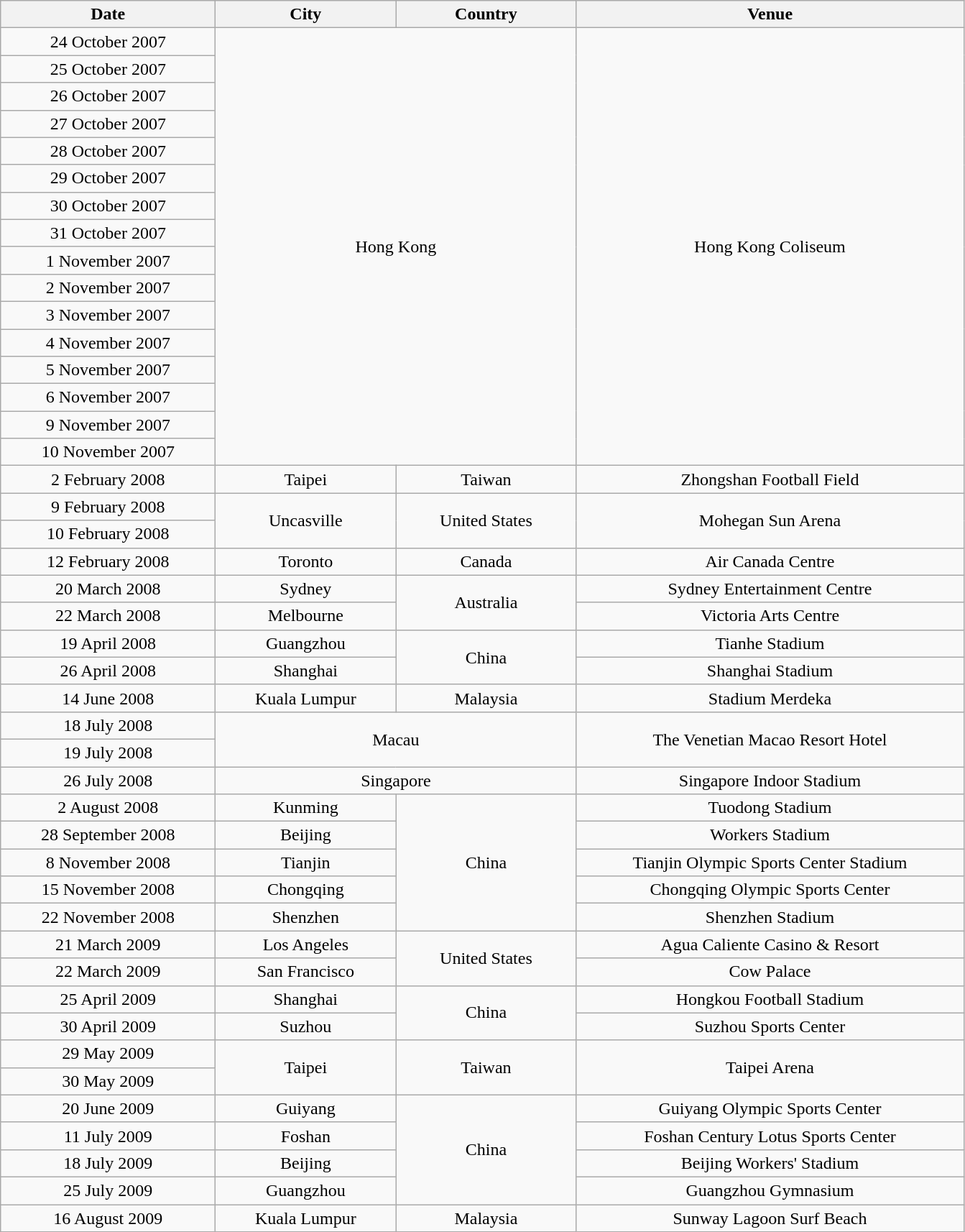<table class="wikitable" style="text-align:center;">
<tr>
<th scope="col" style="width:12em">Date</th>
<th scope="col" style="width:10em">City</th>
<th scope="col" style="width:10em">Country</th>
<th scope="col" style="width:22em">Venue</th>
</tr>
<tr>
<td>24 October 2007</td>
<td colspan="2" rowspan="16">Hong Kong</td>
<td rowspan="16">Hong Kong Coliseum</td>
</tr>
<tr>
<td>25 October 2007</td>
</tr>
<tr>
<td>26 October 2007</td>
</tr>
<tr>
<td>27 October 2007</td>
</tr>
<tr>
<td>28 October 2007</td>
</tr>
<tr>
<td>29 October 2007</td>
</tr>
<tr>
<td>30 October 2007</td>
</tr>
<tr>
<td>31 October 2007</td>
</tr>
<tr>
<td>1 November 2007</td>
</tr>
<tr>
<td>2 November 2007</td>
</tr>
<tr>
<td>3 November 2007</td>
</tr>
<tr>
<td>4 November 2007</td>
</tr>
<tr>
<td>5 November 2007</td>
</tr>
<tr>
<td>6 November 2007</td>
</tr>
<tr>
<td>9 November 2007</td>
</tr>
<tr>
<td>10 November 2007</td>
</tr>
<tr>
<td>2 February 2008</td>
<td>Taipei</td>
<td>Taiwan</td>
<td>Zhongshan Football Field</td>
</tr>
<tr>
<td>9 February 2008</td>
<td rowspan="2">Uncasville</td>
<td rowspan="2">United States</td>
<td rowspan="2">Mohegan Sun Arena</td>
</tr>
<tr>
<td>10 February 2008</td>
</tr>
<tr>
<td>12 February 2008</td>
<td>Toronto</td>
<td>Canada</td>
<td>Air Canada Centre</td>
</tr>
<tr>
<td>20 March 2008</td>
<td>Sydney</td>
<td rowspan="2">Australia</td>
<td>Sydney Entertainment Centre</td>
</tr>
<tr>
<td>22 March 2008</td>
<td>Melbourne</td>
<td>Victoria Arts Centre</td>
</tr>
<tr>
<td>19 April 2008</td>
<td>Guangzhou</td>
<td rowspan="2">China</td>
<td>Tianhe Stadium</td>
</tr>
<tr>
<td>26 April 2008</td>
<td>Shanghai</td>
<td>Shanghai Stadium</td>
</tr>
<tr>
<td>14 June 2008</td>
<td>Kuala Lumpur</td>
<td>Malaysia</td>
<td>Stadium Merdeka</td>
</tr>
<tr>
<td>18 July 2008</td>
<td colspan="2" rowspan="2">Macau</td>
<td rowspan="2">The Venetian Macao Resort Hotel</td>
</tr>
<tr>
<td>19 July 2008</td>
</tr>
<tr>
<td>26 July 2008</td>
<td colspan="2">Singapore</td>
<td>Singapore Indoor Stadium</td>
</tr>
<tr>
<td>2 August 2008</td>
<td>Kunming</td>
<td rowspan="5">China</td>
<td>Tuodong Stadium</td>
</tr>
<tr>
<td>28 September 2008</td>
<td>Beijing</td>
<td>Workers Stadium</td>
</tr>
<tr>
<td>8 November 2008</td>
<td>Tianjin</td>
<td>Tianjin Olympic Sports Center Stadium</td>
</tr>
<tr>
<td>15 November 2008</td>
<td>Chongqing</td>
<td>Chongqing Olympic Sports Center</td>
</tr>
<tr>
<td>22 November 2008</td>
<td>Shenzhen</td>
<td>Shenzhen Stadium</td>
</tr>
<tr>
<td>21 March 2009</td>
<td>Los Angeles</td>
<td rowspan="2">United States</td>
<td>Agua Caliente Casino & Resort</td>
</tr>
<tr>
<td>22 March 2009</td>
<td>San Francisco</td>
<td>Cow Palace</td>
</tr>
<tr>
<td>25 April 2009</td>
<td>Shanghai</td>
<td rowspan="2">China</td>
<td>Hongkou Football Stadium</td>
</tr>
<tr>
<td>30 April 2009</td>
<td>Suzhou</td>
<td>Suzhou Sports Center</td>
</tr>
<tr>
<td>29 May 2009</td>
<td rowspan="2">Taipei</td>
<td rowspan="2">Taiwan</td>
<td rowspan="2">Taipei Arena</td>
</tr>
<tr>
<td>30 May 2009</td>
</tr>
<tr>
<td>20 June 2009</td>
<td>Guiyang</td>
<td rowspan="4">China</td>
<td>Guiyang Olympic Sports Center</td>
</tr>
<tr>
<td>11 July 2009</td>
<td>Foshan</td>
<td>Foshan Century Lotus Sports Center</td>
</tr>
<tr>
<td>18 July 2009</td>
<td>Beijing</td>
<td>Beijing Workers' Stadium</td>
</tr>
<tr>
<td>25 July 2009</td>
<td>Guangzhou</td>
<td>Guangzhou Gymnasium</td>
</tr>
<tr>
<td>16 August 2009</td>
<td>Kuala Lumpur</td>
<td>Malaysia</td>
<td>Sunway Lagoon Surf Beach</td>
</tr>
</table>
